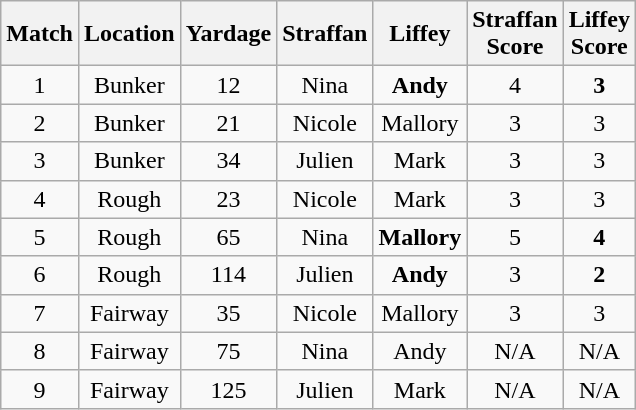<table class="wikitable" style="text-align:center;">
<tr>
<th>Match</th>
<th>Location</th>
<th>Yardage</th>
<th>Straffan</th>
<th>Liffey</th>
<th>Straffan<br>Score</th>
<th>Liffey<br>Score</th>
</tr>
<tr>
<td>1</td>
<td>Bunker</td>
<td>12</td>
<td>Nina</td>
<td><strong>Andy</strong></td>
<td>4</td>
<td><strong>3</strong></td>
</tr>
<tr>
<td>2</td>
<td>Bunker</td>
<td>21</td>
<td>Nicole</td>
<td>Mallory</td>
<td>3</td>
<td>3</td>
</tr>
<tr>
<td>3</td>
<td>Bunker</td>
<td>34</td>
<td>Julien</td>
<td>Mark</td>
<td>3</td>
<td>3</td>
</tr>
<tr>
<td>4</td>
<td>Rough</td>
<td>23</td>
<td>Nicole</td>
<td>Mark</td>
<td>3</td>
<td>3</td>
</tr>
<tr>
<td>5</td>
<td>Rough</td>
<td>65</td>
<td>Nina</td>
<td><strong>Mallory</strong></td>
<td>5</td>
<td><strong>4</strong></td>
</tr>
<tr>
<td>6</td>
<td>Rough</td>
<td>114</td>
<td>Julien</td>
<td><strong>Andy</strong></td>
<td>3</td>
<td><strong>2</strong></td>
</tr>
<tr>
<td>7</td>
<td>Fairway</td>
<td>35</td>
<td>Nicole</td>
<td>Mallory</td>
<td>3</td>
<td>3</td>
</tr>
<tr>
<td>8</td>
<td>Fairway</td>
<td>75</td>
<td>Nina</td>
<td>Andy</td>
<td>N/A</td>
<td>N/A</td>
</tr>
<tr>
<td>9</td>
<td>Fairway</td>
<td>125</td>
<td>Julien</td>
<td>Mark</td>
<td>N/A</td>
<td>N/A</td>
</tr>
</table>
